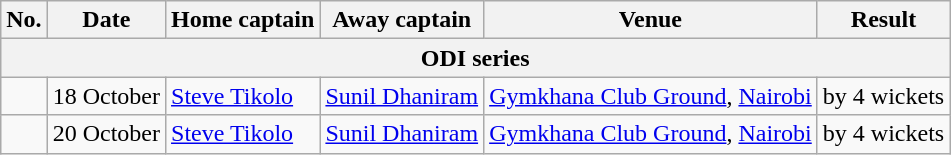<table class="wikitable">
<tr>
<th>No.</th>
<th>Date</th>
<th>Home captain</th>
<th>Away captain</th>
<th>Venue</th>
<th>Result</th>
</tr>
<tr>
<th colspan="7">ODI series</th>
</tr>
<tr>
<td></td>
<td>18 October</td>
<td><a href='#'>Steve Tikolo</a></td>
<td><a href='#'>Sunil Dhaniram</a></td>
<td><a href='#'>Gymkhana Club Ground</a>, <a href='#'>Nairobi</a></td>
<td> by 4 wickets</td>
</tr>
<tr>
<td></td>
<td>20 October</td>
<td><a href='#'>Steve Tikolo</a></td>
<td><a href='#'>Sunil Dhaniram</a></td>
<td><a href='#'>Gymkhana Club Ground</a>, <a href='#'>Nairobi</a></td>
<td> by 4 wickets</td>
</tr>
</table>
